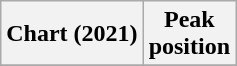<table class="wikitable plainrowheaders" style="text-align:center">
<tr>
<th scope="col">Chart (2021)</th>
<th scope="col">Peak<br>position</th>
</tr>
<tr>
</tr>
</table>
